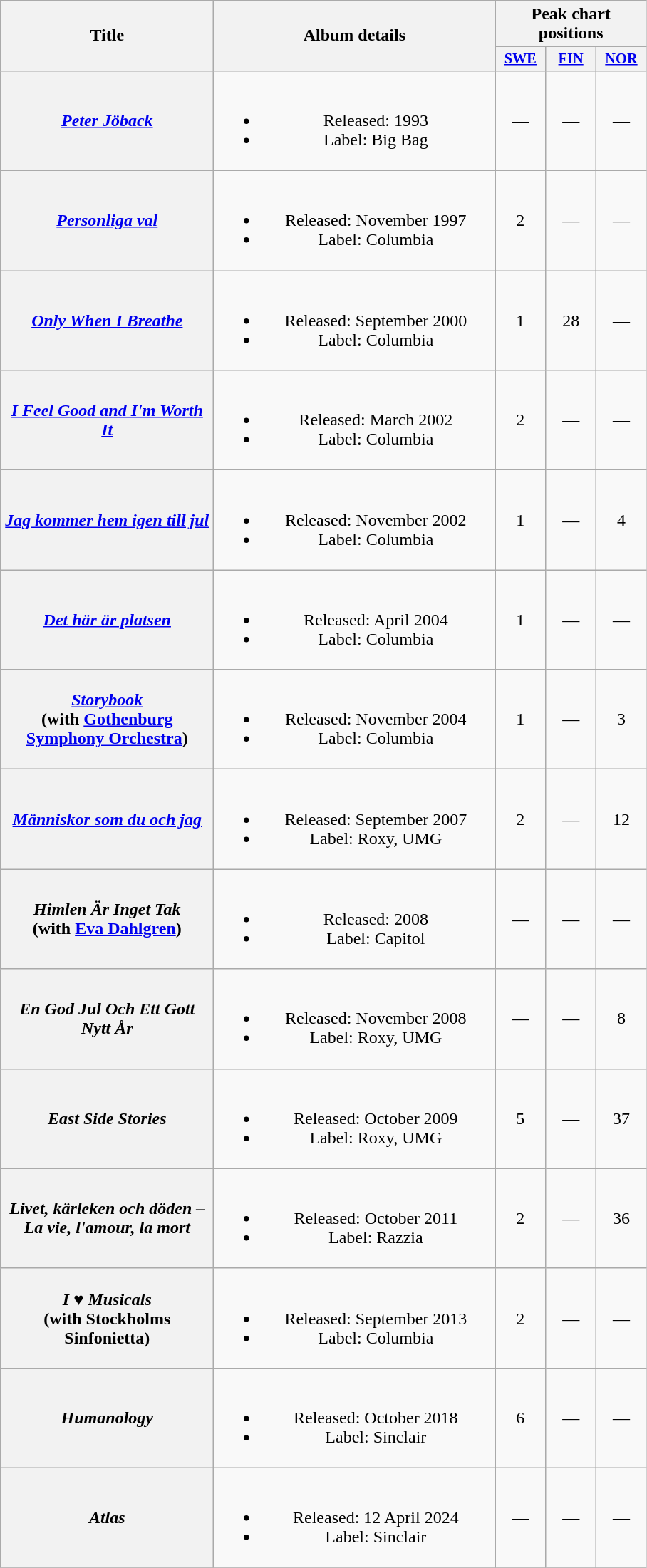<table class="wikitable plainrowheaders" style="text-align:center;" border="1">
<tr>
<th scope="col" rowspan="2" style="width:12em;">Title</th>
<th scope="col" rowspan="2" style="width:16em;">Album details</th>
<th scope="col" colspan="3">Peak chart<br>positions</th>
</tr>
<tr>
<th scope="col" style="width:3em; font-size:85%"><a href='#'>SWE</a><br></th>
<th scope="col" style="width:3em; font-size:85%;"><a href='#'>FIN</a><br></th>
<th scope="col" style="width:3em; font-size:85%;"><a href='#'>NOR</a><br></th>
</tr>
<tr>
<th scope="row"><em><a href='#'>Peter Jöback</a></em></th>
<td><br><ul><li>Released: 1993</li><li>Label: Big Bag</li></ul></td>
<td>—</td>
<td>—</td>
<td>—</td>
</tr>
<tr>
<th scope="row"><em><a href='#'>Personliga val</a></em></th>
<td><br><ul><li>Released: November 1997</li><li>Label: Columbia</li></ul></td>
<td>2</td>
<td>—</td>
<td>—</td>
</tr>
<tr>
<th scope="row"><em><a href='#'>Only When I Breathe</a></em></th>
<td><br><ul><li>Released: September 2000</li><li>Label: Columbia</li></ul></td>
<td>1</td>
<td>28</td>
<td>—</td>
</tr>
<tr>
<th scope="row"><em><a href='#'>I Feel Good and I'm Worth It</a></em></th>
<td><br><ul><li>Released: March 2002</li><li>Label: Columbia</li></ul></td>
<td>2</td>
<td>—</td>
<td>—</td>
</tr>
<tr>
<th scope="row"><em><a href='#'>Jag kommer hem igen till jul</a></em></th>
<td><br><ul><li>Released: November 2002</li><li>Label: Columbia</li></ul></td>
<td>1</td>
<td>—</td>
<td>4</td>
</tr>
<tr>
<th scope="row"><em><a href='#'>Det här är platsen</a></em></th>
<td><br><ul><li>Released: April 2004</li><li>Label: Columbia</li></ul></td>
<td>1</td>
<td>—</td>
<td>—</td>
</tr>
<tr>
<th scope="row"><em><a href='#'>Storybook</a></em> <br> (with <a href='#'>Gothenburg Symphony Orchestra</a>)</th>
<td><br><ul><li>Released: November 2004</li><li>Label: Columbia</li></ul></td>
<td>1</td>
<td>—</td>
<td>3</td>
</tr>
<tr>
<th scope="row"><em><a href='#'>Människor som du och jag</a></em></th>
<td><br><ul><li>Released: September 2007</li><li>Label: Roxy, UMG</li></ul></td>
<td>2</td>
<td>—</td>
<td>12</td>
</tr>
<tr>
<th scope="row"><em>Himlen Är Inget Tak</em>  <br> (with <a href='#'>Eva Dahlgren</a>)</th>
<td><br><ul><li>Released: 2008</li><li>Label: Capitol</li></ul></td>
<td>—</td>
<td>—</td>
<td>—</td>
</tr>
<tr>
<th scope="row"><em>En God Jul Och Ett Gott Nytt År</em></th>
<td><br><ul><li>Released: November 2008</li><li>Label: Roxy, UMG</li></ul></td>
<td>—</td>
<td>—</td>
<td>8</td>
</tr>
<tr>
<th scope="row"><em>East Side Stories</em></th>
<td><br><ul><li>Released: October 2009</li><li>Label: Roxy, UMG</li></ul></td>
<td>5</td>
<td>—</td>
<td>37</td>
</tr>
<tr>
<th scope="row"><em>Livet, kärleken och döden – La vie, l'amour, la mort</em></th>
<td><br><ul><li>Released: October 2011</li><li>Label: Razzia</li></ul></td>
<td>2</td>
<td>—</td>
<td>36</td>
</tr>
<tr>
<th scope="row"><em>I ♥ Musicals</em>  <br> (with Stockholms Sinfonietta)</th>
<td><br><ul><li>Released: September 2013</li><li>Label: Columbia</li></ul></td>
<td>2</td>
<td>—</td>
<td>—</td>
</tr>
<tr>
<th scope="row"><em>Humanology</em></th>
<td><br><ul><li>Released: October 2018</li><li>Label: Sinclair</li></ul></td>
<td>6</td>
<td>—</td>
<td>—</td>
</tr>
<tr>
<th scope="row"><em>Atlas</em></th>
<td><br><ul><li>Released: 12 April 2024</li><li>Label: Sinclair</li></ul></td>
<td>—</td>
<td>—</td>
<td>—</td>
</tr>
<tr>
</tr>
</table>
